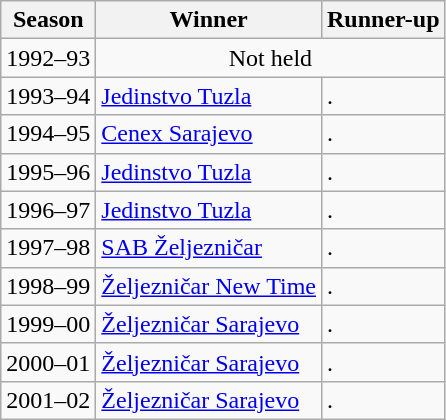<table class="wikitable">
<tr>
<th>Season</th>
<th>Winner</th>
<th>Runner-up</th>
</tr>
<tr>
<td>1992–93</td>
<td colspan=2 rowspan=1 align=center>Not held</td>
</tr>
<tr>
<td>1993–94</td>
<td><a href='#'>Jedinstvo Tuzla</a></td>
<td>.</td>
</tr>
<tr>
<td>1994–95</td>
<td><a href='#'>Cenex Sarajevo</a></td>
<td>.</td>
</tr>
<tr>
<td>1995–96</td>
<td><a href='#'>Jedinstvo Tuzla</a></td>
<td>.</td>
</tr>
<tr>
<td>1996–97</td>
<td><a href='#'>Jedinstvo Tuzla</a></td>
<td>.</td>
</tr>
<tr>
<td>1997–98</td>
<td><a href='#'>SAB Željezničar</a></td>
<td>.</td>
</tr>
<tr>
<td>1998–99</td>
<td><a href='#'>Željezničar New Time</a></td>
<td>.</td>
</tr>
<tr>
<td>1999–00</td>
<td><a href='#'>Željezničar Sarajevo</a></td>
<td>.</td>
</tr>
<tr>
<td>2000–01</td>
<td><a href='#'>Željezničar Sarajevo</a></td>
<td>.</td>
</tr>
<tr>
<td>2001–02</td>
<td><a href='#'>Željezničar Sarajevo</a></td>
<td>.</td>
</tr>
</table>
